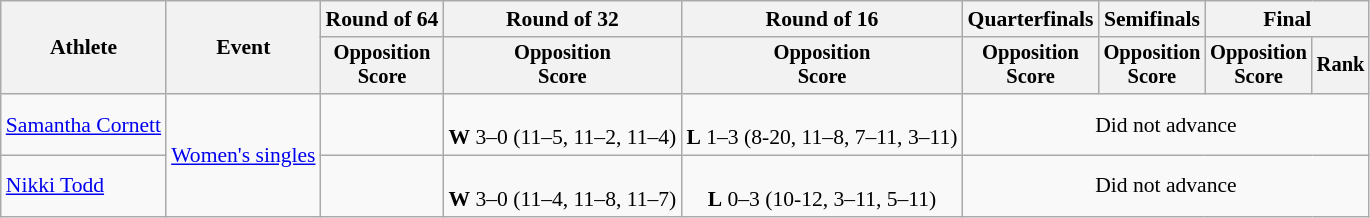<table class=wikitable style="font-size:90%">
<tr>
<th rowspan=2>Athlete</th>
<th rowspan=2>Event</th>
<th>Round of 64</th>
<th>Round of 32</th>
<th>Round of 16</th>
<th>Quarterfinals</th>
<th>Semifinals</th>
<th colspan=2>Final</th>
</tr>
<tr style="font-size:95%">
<th>Opposition<br>Score</th>
<th>Opposition<br>Score</th>
<th>Opposition<br>Score</th>
<th>Opposition<br>Score</th>
<th>Opposition<br>Score</th>
<th>Opposition<br>Score</th>
<th>Rank</th>
</tr>
<tr align=center>
<td align=left><a href='#'>Samantha Cornett</a></td>
<td align=left rowspan=2><a href='#'>Women's singles</a></td>
<td></td>
<td><br><strong>W</strong> 3–0 (11–5, 11–2, 11–4)</td>
<td><br><strong>L</strong> 1–3 (8-20, 11–8, 7–11, 3–11)</td>
<td colspan=4>Did not advance</td>
</tr>
<tr align=center>
<td align=left><a href='#'>Nikki Todd</a></td>
<td></td>
<td><br><strong>W</strong> 3–0 (11–4, 11–8, 11–7)</td>
<td><br><strong>L</strong> 0–3 (10-12, 3–11, 5–11)</td>
<td colspan=4>Did not advance</td>
</tr>
</table>
